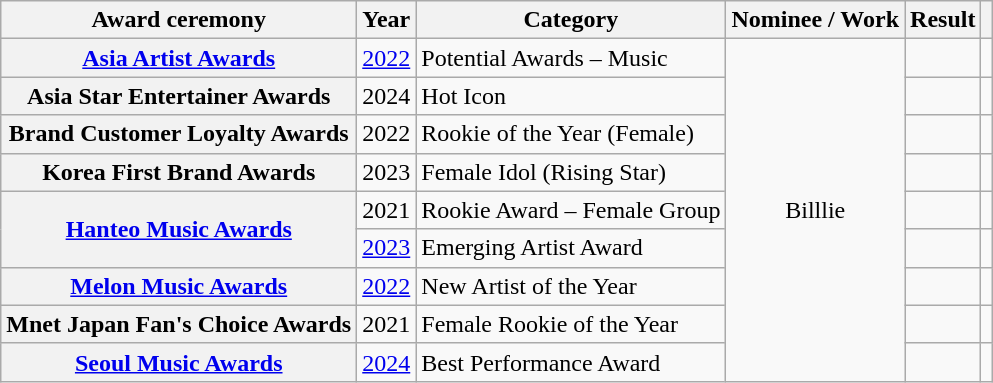<table class="wikitable plainrowheaders sortable">
<tr>
<th scope="col">Award ceremony</th>
<th scope="col">Year</th>
<th scope="col">Category</th>
<th scope="col">Nominee / Work</th>
<th scope="col">Result</th>
<th scope="col" class="unsortable"></th>
</tr>
<tr>
<th scope="row"><a href='#'>Asia Artist Awards</a></th>
<td style="text-align:center"><a href='#'>2022</a></td>
<td>Potential Awards – Music</td>
<td rowspan="9" style="text-align:center">Billlie</td>
<td></td>
<td style="text-align:center"></td>
</tr>
<tr>
<th scope="row">Asia Star Entertainer Awards</th>
<td style="text-align:center">2024</td>
<td>Hot Icon</td>
<td></td>
<td style="text-align:center"></td>
</tr>
<tr>
<th scope="row">Brand Customer Loyalty Awards</th>
<td style="text-align:center">2022</td>
<td>Rookie of the Year (Female)</td>
<td></td>
<td style="text-align:center"></td>
</tr>
<tr>
<th scope="row">Korea First Brand Awards</th>
<td style="text-align:center">2023</td>
<td>Female Idol (Rising Star)</td>
<td></td>
<td style="text-align:center"></td>
</tr>
<tr>
<th scope="row" rowspan="2"><a href='#'>Hanteo Music Awards</a></th>
<td style="text-align:center">2021</td>
<td>Rookie Award – Female Group</td>
<td></td>
<td style="text-align:center"></td>
</tr>
<tr>
<td style="text-align:center"><a href='#'>2023</a></td>
<td>Emerging Artist Award</td>
<td></td>
<td style="text-align:center"></td>
</tr>
<tr>
<th scope="row"><a href='#'>Melon Music Awards</a></th>
<td style="text-align:center"><a href='#'>2022</a></td>
<td>New Artist of the Year</td>
<td></td>
<td style="text-align:center"></td>
</tr>
<tr>
<th scope="row">Mnet Japan Fan's Choice Awards</th>
<td style="text-align:center">2021</td>
<td>Female Rookie of the Year</td>
<td></td>
<td style="text-align:center"></td>
</tr>
<tr>
<th scope="row"><a href='#'>Seoul Music Awards</a></th>
<td style="text-align:center"><a href='#'>2024</a></td>
<td>Best Performance Award</td>
<td></td>
<td style="text-align:center"></td>
</tr>
</table>
